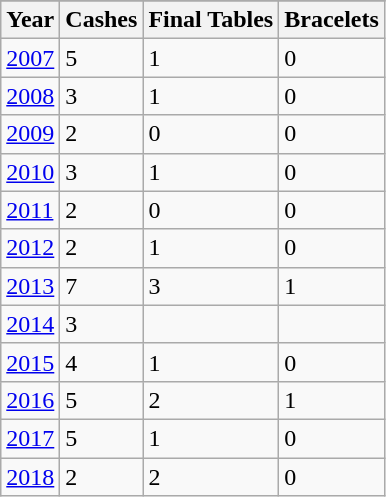<table class="wikitable">
<tr>
</tr>
<tr>
<th>Year</th>
<th>Cashes</th>
<th>Final Tables</th>
<th>Bracelets</th>
</tr>
<tr>
<td><a href='#'>2007</a></td>
<td>5</td>
<td>1</td>
<td>0</td>
</tr>
<tr>
<td><a href='#'>2008</a></td>
<td>3</td>
<td>1</td>
<td>0</td>
</tr>
<tr>
<td><a href='#'>2009</a></td>
<td>2</td>
<td>0</td>
<td>0</td>
</tr>
<tr>
<td><a href='#'>2010</a></td>
<td>3</td>
<td>1</td>
<td>0</td>
</tr>
<tr>
<td><a href='#'>2011</a></td>
<td>2</td>
<td>0</td>
<td>0</td>
</tr>
<tr>
<td><a href='#'>2012</a></td>
<td>2</td>
<td>1</td>
<td>0</td>
</tr>
<tr>
<td><a href='#'>2013</a></td>
<td>7</td>
<td>3</td>
<td>1</td>
</tr>
<tr>
<td><a href='#'>2014</a></td>
<td>3</td>
<td></td>
<td></td>
</tr>
<tr>
<td><a href='#'>2015</a></td>
<td>4</td>
<td>1</td>
<td>0</td>
</tr>
<tr>
<td><a href='#'>2016</a></td>
<td>5</td>
<td>2</td>
<td>1</td>
</tr>
<tr>
<td><a href='#'>2017</a></td>
<td>5</td>
<td>1</td>
<td>0</td>
</tr>
<tr>
<td><a href='#'>2018</a></td>
<td>2</td>
<td>2</td>
<td>0</td>
</tr>
</table>
